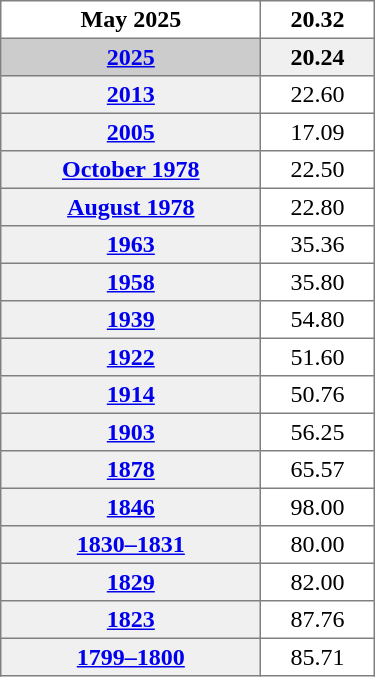<table border="1" cellpadding="3" align="left" width="250px" style="border-collapse: collapse;">
<tr>
<th>May 2025</th>
<th>20.32</th>
</tr>
<tr>
<th style="background:#ccc;"><a href='#'>2025</a></th>
<th style="background:#f0f0f0;" align="center">20.24</th>
</tr>
<tr>
<th style="background:#f0f0f0;"><a href='#'>2013</a></th>
<td align="center">22.60</td>
</tr>
<tr>
<th style="background:#f0f0f0;"><a href='#'>2005</a></th>
<td align="center">17.09</td>
</tr>
<tr>
<th style="background:#f0f0f0;"><a href='#'>October 1978</a></th>
<td align="center">22.50</td>
</tr>
<tr>
<th style="background:#f0f0f0;"><a href='#'>August 1978</a></th>
<td align="center">22.80</td>
</tr>
<tr>
<th style="background:#f0f0f0;"><a href='#'>1963</a></th>
<td align="center">35.36</td>
</tr>
<tr>
<th style="background:#f0f0f0;"><a href='#'>1958</a></th>
<td align="center">35.80</td>
</tr>
<tr>
<th style="background:#f0f0f0;"><a href='#'>1939</a></th>
<td align="center">54.80</td>
</tr>
<tr>
<th style="background:#f0f0f0;"><a href='#'>1922</a></th>
<td align="center">51.60</td>
</tr>
<tr>
<th style="background:#f0f0f0;"><a href='#'>1914</a></th>
<td align="center">50.76</td>
</tr>
<tr>
<th style="background:#f0f0f0;"><a href='#'>1903</a></th>
<td align="center">56.25</td>
</tr>
<tr>
<th style="background:#f0f0f0;"><a href='#'>1878</a></th>
<td align="center">65.57</td>
</tr>
<tr>
<th style="background:#f0f0f0;"><a href='#'>1846</a></th>
<td align="center">98.00</td>
</tr>
<tr>
<th style="background:#f0f0f0;"><a href='#'>1830–1831</a></th>
<td align="center">80.00</td>
</tr>
<tr>
<th style="background:#f0f0f0;"><a href='#'>1829</a></th>
<td align="center">82.00</td>
</tr>
<tr>
<th style="background:#f0f0f0;"><a href='#'>1823</a></th>
<td align="center">87.76</td>
</tr>
<tr>
<th style="background:#f0f0f0;"><a href='#'>1799–1800</a></th>
<td align="center">85.71</td>
</tr>
</table>
